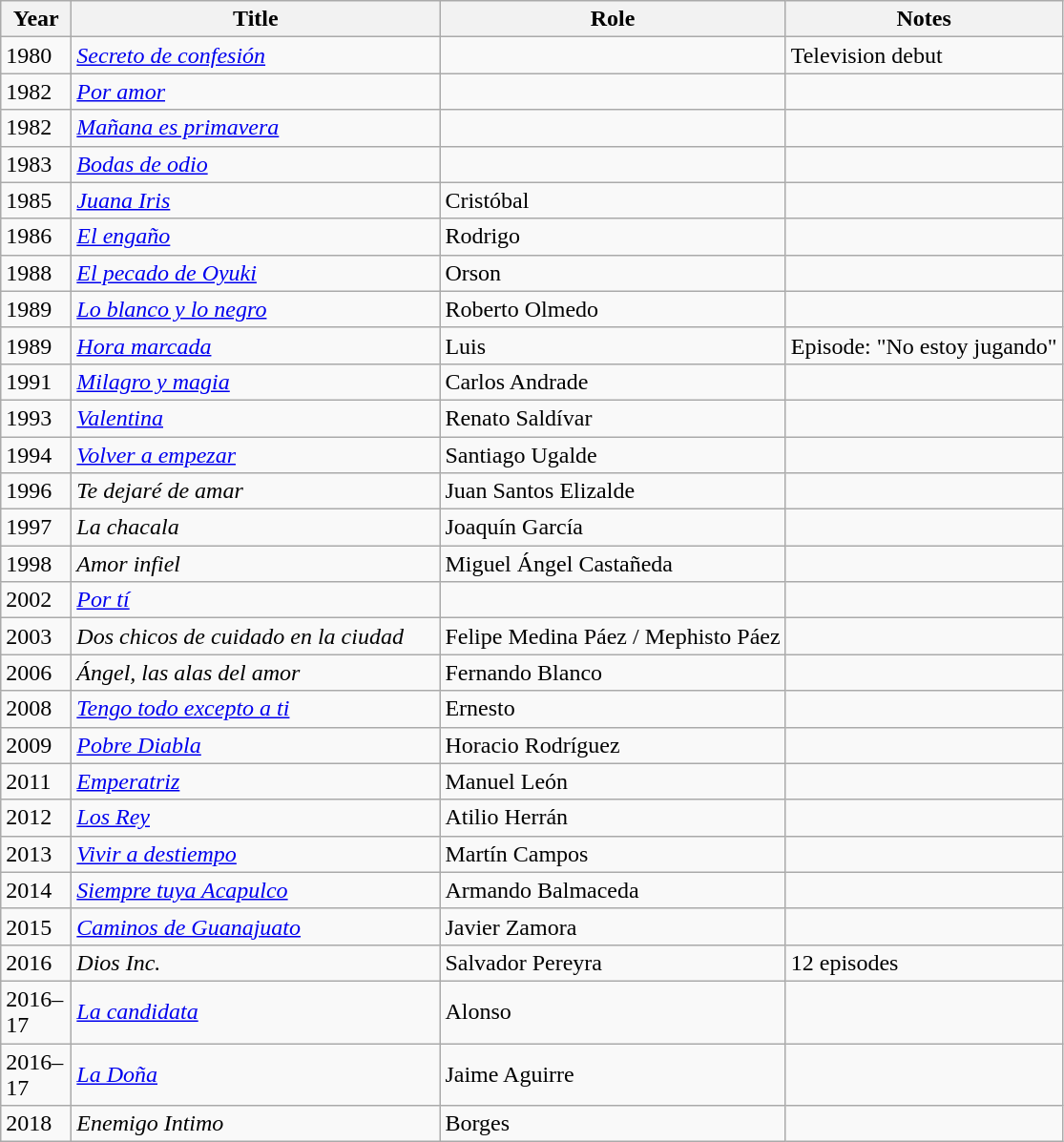<table class="wikitable sortable">
<tr>
<th width="42">Year</th>
<th width="250">Title</th>
<th>Role</th>
<th class="unsortable">Notes</th>
</tr>
<tr>
<td>1980</td>
<td><em><a href='#'>Secreto de confesión</a></em></td>
<td></td>
<td>Television debut</td>
</tr>
<tr>
<td>1982</td>
<td><em><a href='#'>Por amor</a></em></td>
<td></td>
<td></td>
</tr>
<tr>
<td>1982</td>
<td><em><a href='#'>Mañana es primavera</a></em></td>
<td></td>
<td></td>
</tr>
<tr>
<td>1983</td>
<td><em><a href='#'>Bodas de odio</a></em></td>
<td></td>
<td></td>
</tr>
<tr>
<td>1985</td>
<td><em><a href='#'>Juana Iris</a></em></td>
<td>Cristóbal</td>
<td></td>
</tr>
<tr>
<td>1986</td>
<td><em><a href='#'>El engaño</a></em></td>
<td>Rodrigo</td>
<td></td>
</tr>
<tr>
<td>1988</td>
<td><em><a href='#'>El pecado de Oyuki</a></em></td>
<td>Orson</td>
<td></td>
</tr>
<tr>
<td>1989</td>
<td><em><a href='#'>Lo blanco y lo negro</a></em></td>
<td>Roberto Olmedo</td>
<td></td>
</tr>
<tr>
<td>1989</td>
<td><em><a href='#'>Hora marcada</a></em></td>
<td>Luis</td>
<td>Episode: "No estoy jugando"</td>
</tr>
<tr>
<td>1991</td>
<td><em><a href='#'>Milagro y magia</a></em></td>
<td>Carlos Andrade</td>
<td></td>
</tr>
<tr>
<td>1993</td>
<td><em><a href='#'>Valentina</a></em></td>
<td>Renato Saldívar</td>
<td></td>
</tr>
<tr>
<td>1994</td>
<td><em><a href='#'>Volver a empezar</a></em></td>
<td>Santiago Ugalde</td>
<td></td>
</tr>
<tr>
<td>1996</td>
<td><em>Te dejaré de amar</em></td>
<td>Juan Santos Elizalde</td>
<td></td>
</tr>
<tr>
<td>1997</td>
<td><em>La chacala</em></td>
<td>Joaquín García</td>
<td></td>
</tr>
<tr>
<td>1998</td>
<td><em>Amor infiel</em></td>
<td>Miguel Ángel Castañeda</td>
<td></td>
</tr>
<tr>
<td>2002</td>
<td><em><a href='#'>Por tí</a></em></td>
<td></td>
<td></td>
</tr>
<tr>
<td>2003</td>
<td><em>Dos chicos de cuidado en la ciudad</em></td>
<td>Felipe Medina Páez / Mephisto Páez</td>
<td></td>
</tr>
<tr>
<td>2006</td>
<td><em>Ángel, las alas del amor</em></td>
<td>Fernando Blanco</td>
<td></td>
</tr>
<tr>
<td>2008</td>
<td><em><a href='#'>Tengo todo excepto a ti</a></em></td>
<td>Ernesto</td>
<td></td>
</tr>
<tr>
<td>2009</td>
<td><em><a href='#'>Pobre Diabla</a></em></td>
<td>Horacio Rodríguez</td>
<td></td>
</tr>
<tr>
<td>2011</td>
<td><em><a href='#'>Emperatriz</a></em></td>
<td>Manuel León</td>
<td></td>
</tr>
<tr>
<td>2012</td>
<td><em><a href='#'>Los Rey</a></em></td>
<td>Atilio Herrán</td>
<td></td>
</tr>
<tr>
<td>2013</td>
<td><em><a href='#'>Vivir a destiempo</a></em></td>
<td>Martín Campos</td>
<td></td>
</tr>
<tr>
<td>2014</td>
<td><em><a href='#'>Siempre tuya Acapulco</a></em></td>
<td>Armando Balmaceda</td>
<td></td>
</tr>
<tr>
<td>2015</td>
<td><em><a href='#'>Caminos de Guanajuato</a></em></td>
<td>Javier Zamora</td>
<td></td>
</tr>
<tr>
<td>2016</td>
<td><em>Dios Inc.</em></td>
<td>Salvador Pereyra</td>
<td>12 episodes</td>
</tr>
<tr>
<td>2016–17</td>
<td><em><a href='#'>La candidata</a></em></td>
<td>Alonso</td>
<td></td>
</tr>
<tr>
<td>2016–17</td>
<td><em><a href='#'>La Doña</a></em></td>
<td>Jaime Aguirre</td>
<td></td>
</tr>
<tr>
<td>2018</td>
<td><em>Enemigo Intimo </em></td>
<td>Borges</td>
</tr>
</table>
